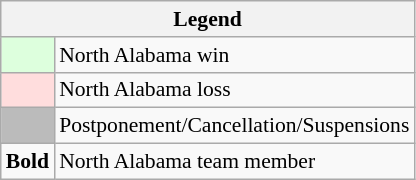<table class="wikitable" style="font-size:90%">
<tr>
<th colspan="2">Legend</th>
</tr>
<tr>
<td bgcolor="#ddffdd"> </td>
<td>North Alabama win</td>
</tr>
<tr>
<td bgcolor="#ffdddd"> </td>
<td>North Alabama loss</td>
</tr>
<tr>
<td bgcolor="#bbbbbb"> </td>
<td>Postponement/Cancellation/Suspensions</td>
</tr>
<tr>
<td><strong>Bold</strong></td>
<td>North Alabama team member</td>
</tr>
</table>
